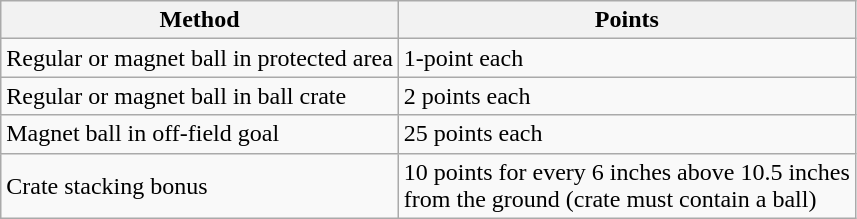<table class="wikitable">
<tr>
<th>Method</th>
<th>Points</th>
</tr>
<tr>
<td>Regular or magnet ball in protected area</td>
<td>1-point each</td>
</tr>
<tr>
<td>Regular or magnet ball in ball crate</td>
<td>2 points each</td>
</tr>
<tr>
<td>Magnet ball in off-field goal</td>
<td>25 points each</td>
</tr>
<tr>
<td>Crate stacking bonus</td>
<td>10 points for every 6 inches above 10.5 inches<br>from the ground (crate must contain a ball)</td>
</tr>
</table>
